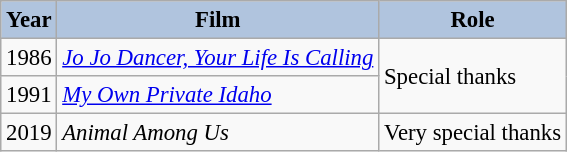<table class="wikitable" style="font-size:95%;">
<tr>
<th style="background:#B0C4DE;">Year</th>
<th style="background:#B0C4DE;">Film</th>
<th style="background:#B0C4DE;">Role</th>
</tr>
<tr>
<td>1986</td>
<td><em><a href='#'>Jo Jo Dancer, Your Life Is Calling</a></em></td>
<td rowspan=2>Special thanks</td>
</tr>
<tr>
<td>1991</td>
<td><em><a href='#'>My Own Private Idaho</a></em></td>
</tr>
<tr>
<td>2019</td>
<td><em>Animal Among Us</em></td>
<td>Very special thanks</td>
</tr>
</table>
